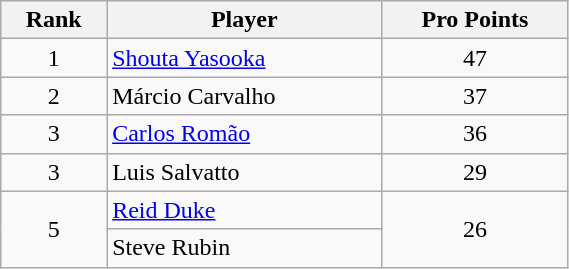<table class="wikitable" width=30%>
<tr>
<th>Rank</th>
<th>Player</th>
<th>Pro Points</th>
</tr>
<tr>
<td align=center>1</td>
<td> <a href='#'>Shouta Yasooka</a></td>
<td align=center>47</td>
</tr>
<tr>
<td align=center>2</td>
<td> Márcio Carvalho</td>
<td align=center>37</td>
</tr>
<tr>
<td align=center>3</td>
<td> <a href='#'>Carlos Romão</a></td>
<td align=center>36</td>
</tr>
<tr>
<td align=center>3</td>
<td> Luis Salvatto</td>
<td align=center>29</td>
</tr>
<tr>
<td align=center rowspan=2>5</td>
<td> <a href='#'>Reid Duke</a></td>
<td align=center rowspan=2>26</td>
</tr>
<tr>
<td> Steve Rubin</td>
</tr>
</table>
